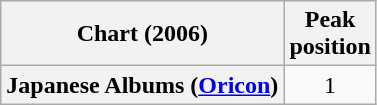<table class="wikitable plainrowheaders">
<tr>
<th>Chart (2006)</th>
<th>Peak<br>position</th>
</tr>
<tr>
<th scope="row">Japanese Albums (<a href='#'>Oricon</a>)</th>
<td style="text-align:center;">1</td>
</tr>
</table>
